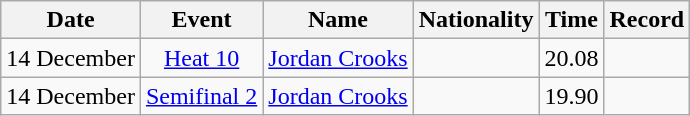<table class="wikitable" style=text-align:center>
<tr>
<th>Date</th>
<th>Event</th>
<th>Name</th>
<th>Nationality</th>
<th>Time</th>
<th>Record</th>
</tr>
<tr>
<td>14 December</td>
<td><a href='#'>Heat 10</a></td>
<td align=left><a href='#'>Jordan Crooks</a></td>
<td align=left></td>
<td>20.08</td>
<td></td>
</tr>
<tr>
<td>14 December</td>
<td><a href='#'>Semifinal 2</a></td>
<td align=left><a href='#'>Jordan Crooks</a></td>
<td align=left></td>
<td>19.90</td>
<td></td>
</tr>
</table>
